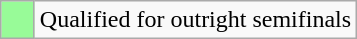<table class="wikitable">
<tr>
<td width=15px bgcolor="#98fb98"></td>
<td>Qualified for outright semifinals</td>
</tr>
</table>
